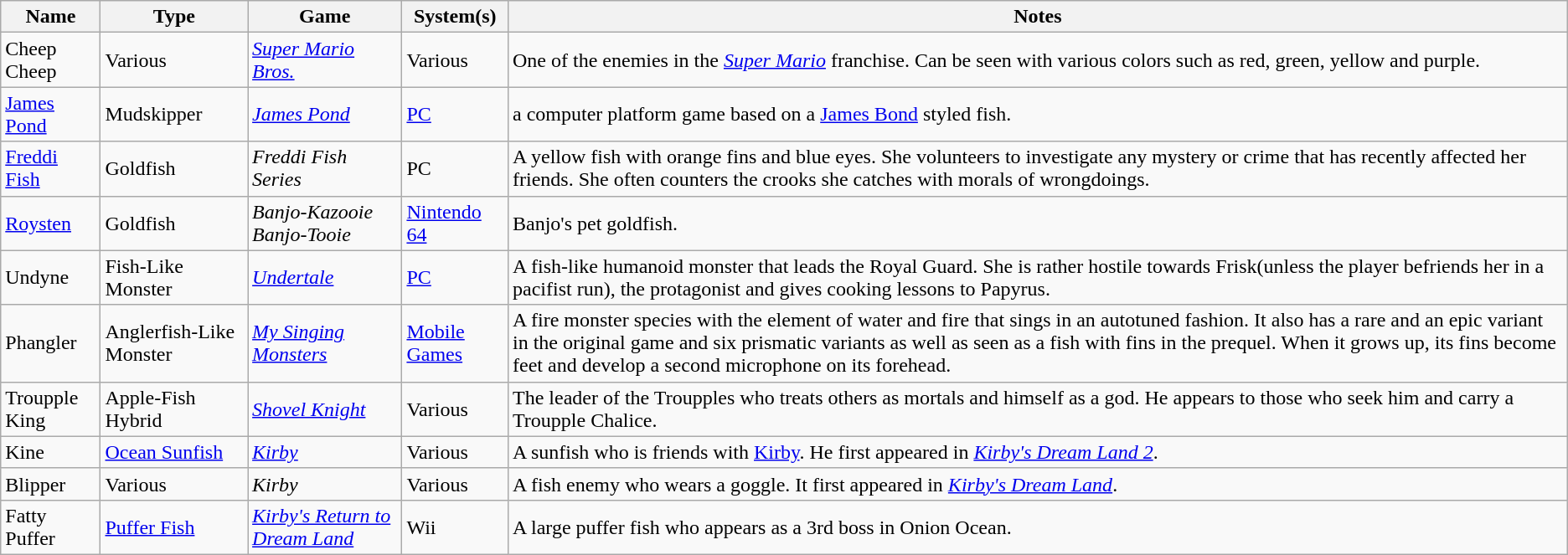<table class="wikitable sortable">
<tr>
<th>Name</th>
<th>Type</th>
<th>Game</th>
<th>System(s)</th>
<th>Notes</th>
</tr>
<tr>
<td>Cheep Cheep</td>
<td>Various</td>
<td><em><a href='#'>Super Mario Bros.</a></em></td>
<td>Various</td>
<td>One of the enemies in the <em><a href='#'>Super Mario</a></em> franchise. Can be seen with various colors such as red, green, yellow and purple.</td>
</tr>
<tr>
<td><a href='#'>James Pond</a></td>
<td>Mudskipper</td>
<td><em><a href='#'>James Pond</a></em></td>
<td><a href='#'>PC</a></td>
<td>a computer platform game based on a <a href='#'>James Bond</a> styled fish.</td>
</tr>
<tr>
<td><a href='#'>Freddi Fish</a></td>
<td>Goldfish</td>
<td><em>Freddi Fish Series</em></td>
<td>PC</td>
<td>A yellow fish with orange fins and blue eyes. She volunteers to investigate any mystery or crime that has recently affected her friends. She often counters the crooks she catches with morals of wrongdoings.</td>
</tr>
<tr>
<td><a href='#'>Roysten</a></td>
<td>Goldfish</td>
<td><em>Banjo-Kazooie</em> <em>Banjo-Tooie</em></td>
<td><a href='#'>Nintendo 64</a></td>
<td>Banjo's pet goldfish.</td>
</tr>
<tr>
<td>Undyne</td>
<td>Fish-Like Monster</td>
<td><em><a href='#'>Undertale</a></em></td>
<td><a href='#'>PC</a></td>
<td>A fish-like humanoid monster that leads the Royal Guard. She is rather hostile towards Frisk(unless the player befriends her in a pacifist run), the protagonist and gives cooking lessons to Papyrus.</td>
</tr>
<tr>
<td>Phangler</td>
<td>Anglerfish-Like Monster</td>
<td><em><a href='#'>My Singing Monsters</a></em></td>
<td><a href='#'>Mobile Games</a></td>
<td>A fire monster species with the element of water and fire that sings in an autotuned fashion. It also has a rare and an epic variant in the original game and six prismatic variants as well as seen as a fish with fins in the prequel. When it grows up, its fins become feet and develop a second microphone on its forehead.</td>
</tr>
<tr>
<td>Troupple King</td>
<td>Apple-Fish Hybrid</td>
<td><em><a href='#'>Shovel Knight</a></em></td>
<td>Various</td>
<td>The leader of the Troupples who treats others as mortals and himself as a god. He appears to those who seek him and carry a Troupple Chalice.</td>
</tr>
<tr>
<td>Kine</td>
<td><a href='#'>Ocean Sunfish</a></td>
<td><a href='#'><em>Kirby</em></a></td>
<td>Various</td>
<td>A sunfish who is friends with <a href='#'>Kirby</a>. He first appeared in <em><a href='#'>Kirby's Dream Land 2</a></em>.</td>
</tr>
<tr>
<td>Blipper</td>
<td>Various</td>
<td><em>Kirby</em></td>
<td>Various</td>
<td>A fish enemy who wears a goggle. It first appeared in <em><a href='#'>Kirby's Dream Land</a></em>.</td>
</tr>
<tr>
<td>Fatty Puffer</td>
<td><a href='#'>Puffer Fish</a></td>
<td><em><a href='#'>Kirby's Return to Dream Land</a></em></td>
<td>Wii</td>
<td>A large puffer fish who appears as a 3rd boss in Onion Ocean.</td>
</tr>
</table>
